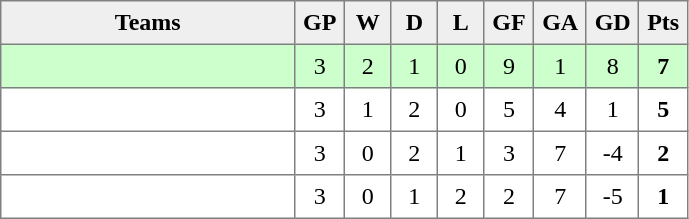<table style=border-collapse:collapse border=1 cellspacing=0 cellpadding=5>
<tr align=center bgcolor=#efefef>
<th width=185>Teams</th>
<th width=20>GP</th>
<th width=20>W</th>
<th width=20>D</th>
<th width=20>L</th>
<th width=20>GF</th>
<th width=20>GA</th>
<th width=20>GD</th>
<th width=20>Pts<br></th>
</tr>
<tr align=center style="background:#ccffcc;">
<td style="text-align:left;"></td>
<td>3</td>
<td>2</td>
<td>1</td>
<td>0</td>
<td>9</td>
<td>1</td>
<td>8</td>
<td><strong>7</strong></td>
</tr>
<tr align=center>
<td style="text-align:left;"></td>
<td>3</td>
<td>1</td>
<td>2</td>
<td>0</td>
<td>5</td>
<td>4</td>
<td>1</td>
<td><strong>5</strong></td>
</tr>
<tr align=center>
<td style="text-align:left;"></td>
<td>3</td>
<td>0</td>
<td>2</td>
<td>1</td>
<td>3</td>
<td>7</td>
<td>-4</td>
<td><strong>2</strong></td>
</tr>
<tr align=center>
<td style="text-align:left;"></td>
<td>3</td>
<td>0</td>
<td>1</td>
<td>2</td>
<td>2</td>
<td>7</td>
<td>-5</td>
<td><strong>1</strong></td>
</tr>
</table>
